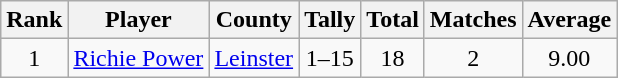<table class="wikitable">
<tr>
<th>Rank</th>
<th>Player</th>
<th>County</th>
<th>Tally</th>
<th>Total</th>
<th>Matches</th>
<th>Average</th>
</tr>
<tr>
<td rowspan=1 align=center>1</td>
<td><a href='#'>Richie Power</a></td>
<td><a href='#'>Leinster</a></td>
<td align=center>1–15</td>
<td align=center>18</td>
<td align=center>2</td>
<td align=center>9.00</td>
</tr>
</table>
